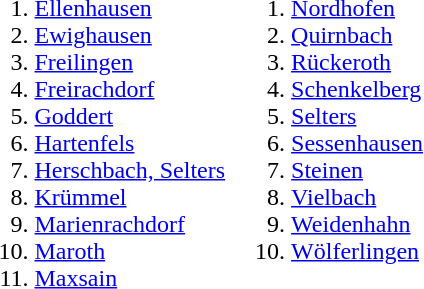<table>
<tr>
<td><br><ol><li><a href='#'>Ellenhausen</a></li><li><a href='#'>Ewighausen</a></li><li><a href='#'>Freilingen</a></li><li><a href='#'>Freirachdorf</a></li><li><a href='#'>Goddert</a></li><li><a href='#'>Hartenfels</a></li><li><a href='#'>Herschbach, Selters</a></li><li><a href='#'>Krümmel</a></li><li><a href='#'>Marienrachdorf</a></li><li><a href='#'>Maroth</a></li><li><a href='#'>Maxsain</a></li></ol></td>
<td valign=top><br><ol>
<li> <a href='#'>Nordhofen</a> 
<li> <a href='#'>Quirnbach</a> 
<li> <a href='#'>Rückeroth</a> 
<li> <a href='#'>Schenkelberg</a> 
<li> <a href='#'>Selters</a>
<li> <a href='#'>Sessenhausen</a> 
<li> <a href='#'>Steinen</a> 
<li> <a href='#'>Vielbach</a> 
<li> <a href='#'>Weidenhahn</a> 
<li> <a href='#'>Wölferlingen</a>
</ol></td>
</tr>
</table>
